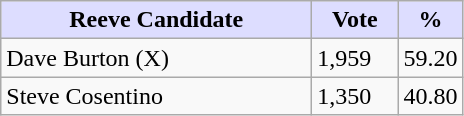<table class="wikitable">
<tr>
<th style="background:#ddf; width:200px;">Reeve Candidate </th>
<th style="background:#ddf; width:50px;">Vote</th>
<th style="background:#ddf; width:30px;">%</th>
</tr>
<tr>
<td>Dave Burton (X)</td>
<td>1,959</td>
<td>59.20</td>
</tr>
<tr>
<td>Steve Cosentino</td>
<td>1,350</td>
<td>40.80</td>
</tr>
</table>
